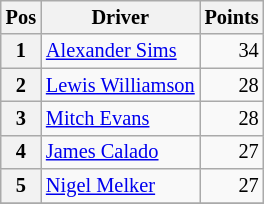<table class="wikitable" style="font-size: 85%;">
<tr>
<th>Pos</th>
<th>Driver</th>
<th>Points</th>
</tr>
<tr>
<th>1</th>
<td> <a href='#'>Alexander Sims</a></td>
<td align=right>34</td>
</tr>
<tr>
<th>2</th>
<td> <a href='#'>Lewis Williamson</a></td>
<td align=right>28</td>
</tr>
<tr>
<th>3</th>
<td> <a href='#'>Mitch Evans</a></td>
<td align=right>28</td>
</tr>
<tr>
<th>4</th>
<td> <a href='#'>James Calado</a></td>
<td align=right>27</td>
</tr>
<tr>
<th>5</th>
<td> <a href='#'>Nigel Melker</a></td>
<td align=right>27</td>
</tr>
<tr>
</tr>
</table>
